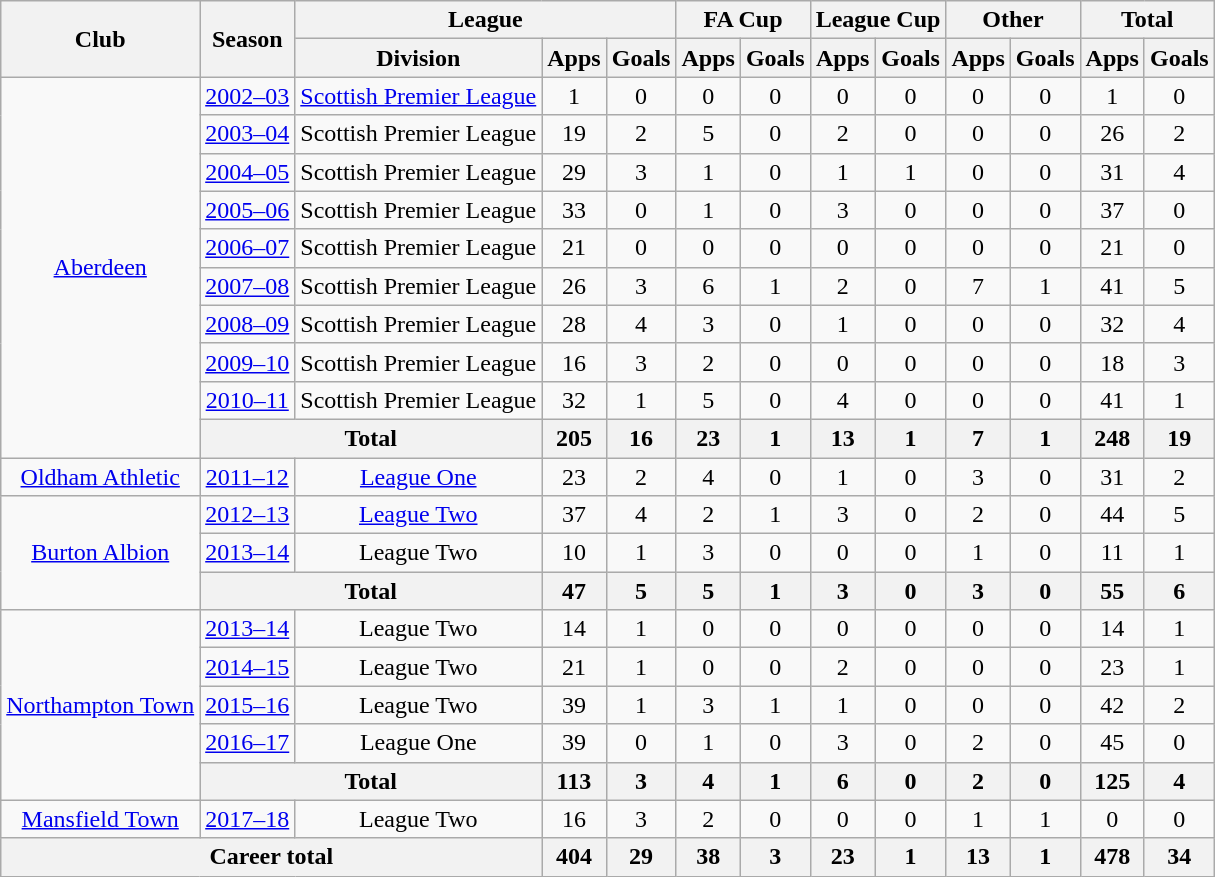<table class="wikitable" style="text-align: center;">
<tr>
<th rowspan="2">Club</th>
<th rowspan="2">Season</th>
<th colspan="3">League</th>
<th colspan="2">FA Cup</th>
<th colspan="2">League Cup</th>
<th colspan="2">Other</th>
<th colspan="2">Total</th>
</tr>
<tr>
<th>Division</th>
<th>Apps</th>
<th>Goals</th>
<th>Apps</th>
<th>Goals</th>
<th>Apps</th>
<th>Goals</th>
<th>Apps</th>
<th>Goals</th>
<th>Apps</th>
<th>Goals</th>
</tr>
<tr>
<td rowspan=10><a href='#'>Aberdeen</a></td>
<td><a href='#'>2002–03</a></td>
<td><a href='#'>Scottish Premier League</a></td>
<td>1</td>
<td>0</td>
<td>0</td>
<td>0</td>
<td>0</td>
<td>0</td>
<td>0</td>
<td>0</td>
<td>1</td>
<td>0</td>
</tr>
<tr>
<td><a href='#'>2003–04</a></td>
<td>Scottish Premier League</td>
<td>19</td>
<td>2</td>
<td>5</td>
<td>0</td>
<td>2</td>
<td>0</td>
<td>0</td>
<td>0</td>
<td>26</td>
<td>2</td>
</tr>
<tr>
<td><a href='#'>2004–05</a></td>
<td>Scottish Premier League</td>
<td>29</td>
<td>3</td>
<td>1</td>
<td>0</td>
<td>1</td>
<td>1</td>
<td>0</td>
<td>0</td>
<td>31</td>
<td>4</td>
</tr>
<tr>
<td><a href='#'>2005–06</a></td>
<td>Scottish Premier League</td>
<td>33</td>
<td>0</td>
<td>1</td>
<td>0</td>
<td>3</td>
<td>0</td>
<td>0</td>
<td>0</td>
<td>37</td>
<td>0</td>
</tr>
<tr>
<td><a href='#'>2006–07</a></td>
<td>Scottish Premier League</td>
<td>21</td>
<td>0</td>
<td>0</td>
<td>0</td>
<td>0</td>
<td>0</td>
<td>0</td>
<td>0</td>
<td>21</td>
<td>0</td>
</tr>
<tr>
<td><a href='#'>2007–08</a></td>
<td>Scottish Premier League</td>
<td>26</td>
<td>3</td>
<td>6</td>
<td>1</td>
<td>2</td>
<td>0</td>
<td>7</td>
<td>1</td>
<td>41</td>
<td>5</td>
</tr>
<tr>
<td><a href='#'>2008–09</a></td>
<td>Scottish Premier League</td>
<td>28</td>
<td>4</td>
<td>3</td>
<td>0</td>
<td>1</td>
<td>0</td>
<td>0</td>
<td>0</td>
<td>32</td>
<td>4</td>
</tr>
<tr>
<td><a href='#'>2009–10</a></td>
<td>Scottish Premier League</td>
<td>16</td>
<td>3</td>
<td>2</td>
<td>0</td>
<td>0</td>
<td>0</td>
<td>0</td>
<td>0</td>
<td>18</td>
<td>3</td>
</tr>
<tr>
<td><a href='#'>2010–11</a></td>
<td>Scottish Premier League</td>
<td>32</td>
<td>1</td>
<td>5</td>
<td>0</td>
<td>4</td>
<td>0</td>
<td>0</td>
<td>0</td>
<td>41</td>
<td>1</td>
</tr>
<tr>
<th colspan=2>Total</th>
<th>205</th>
<th>16</th>
<th>23</th>
<th>1</th>
<th>13</th>
<th>1</th>
<th>7</th>
<th>1</th>
<th>248</th>
<th>19</th>
</tr>
<tr>
<td><a href='#'>Oldham Athletic</a></td>
<td><a href='#'>2011–12</a></td>
<td><a href='#'>League One</a></td>
<td>23</td>
<td>2</td>
<td>4</td>
<td>0</td>
<td>1</td>
<td>0</td>
<td>3</td>
<td>0</td>
<td>31</td>
<td>2</td>
</tr>
<tr>
<td rowspan=3><a href='#'>Burton Albion</a></td>
<td><a href='#'>2012–13</a></td>
<td><a href='#'>League Two</a></td>
<td>37</td>
<td>4</td>
<td>2</td>
<td>1</td>
<td>3</td>
<td>0</td>
<td>2</td>
<td>0</td>
<td>44</td>
<td>5</td>
</tr>
<tr>
<td><a href='#'>2013–14</a></td>
<td>League Two</td>
<td>10</td>
<td>1</td>
<td>3</td>
<td>0</td>
<td>0</td>
<td>0</td>
<td>1</td>
<td>0</td>
<td>11</td>
<td>1</td>
</tr>
<tr>
<th colspan=2>Total</th>
<th>47</th>
<th>5</th>
<th>5</th>
<th>1</th>
<th>3</th>
<th>0</th>
<th>3</th>
<th>0</th>
<th>55</th>
<th>6</th>
</tr>
<tr>
<td rowspan=5><a href='#'>Northampton Town</a></td>
<td><a href='#'>2013–14</a></td>
<td>League Two</td>
<td>14</td>
<td>1</td>
<td>0</td>
<td>0</td>
<td>0</td>
<td>0</td>
<td>0</td>
<td>0</td>
<td>14</td>
<td>1</td>
</tr>
<tr>
<td><a href='#'>2014–15</a></td>
<td>League Two</td>
<td>21</td>
<td>1</td>
<td>0</td>
<td>0</td>
<td>2</td>
<td>0</td>
<td>0</td>
<td>0</td>
<td>23</td>
<td>1</td>
</tr>
<tr>
<td><a href='#'>2015–16</a></td>
<td>League Two</td>
<td>39</td>
<td>1</td>
<td>3</td>
<td>1</td>
<td>1</td>
<td>0</td>
<td>0</td>
<td>0</td>
<td>42</td>
<td>2</td>
</tr>
<tr>
<td><a href='#'>2016–17</a></td>
<td>League One</td>
<td>39</td>
<td>0</td>
<td>1</td>
<td>0</td>
<td>3</td>
<td>0</td>
<td>2</td>
<td>0</td>
<td>45</td>
<td>0</td>
</tr>
<tr>
<th colspan=2>Total</th>
<th>113</th>
<th>3</th>
<th>4</th>
<th>1</th>
<th>6</th>
<th>0</th>
<th>2</th>
<th>0</th>
<th>125</th>
<th>4</th>
</tr>
<tr>
<td><a href='#'>Mansfield Town</a></td>
<td><a href='#'>2017–18</a></td>
<td>League Two</td>
<td>16</td>
<td>3</td>
<td>2</td>
<td>0</td>
<td>0</td>
<td>0</td>
<td>1</td>
<td>1</td>
<td>0</td>
<td>0</td>
</tr>
<tr>
<th colspan="3">Career total</th>
<th>404</th>
<th>29</th>
<th>38</th>
<th>3</th>
<th>23</th>
<th>1</th>
<th>13</th>
<th>1</th>
<th>478</th>
<th>34</th>
</tr>
</table>
